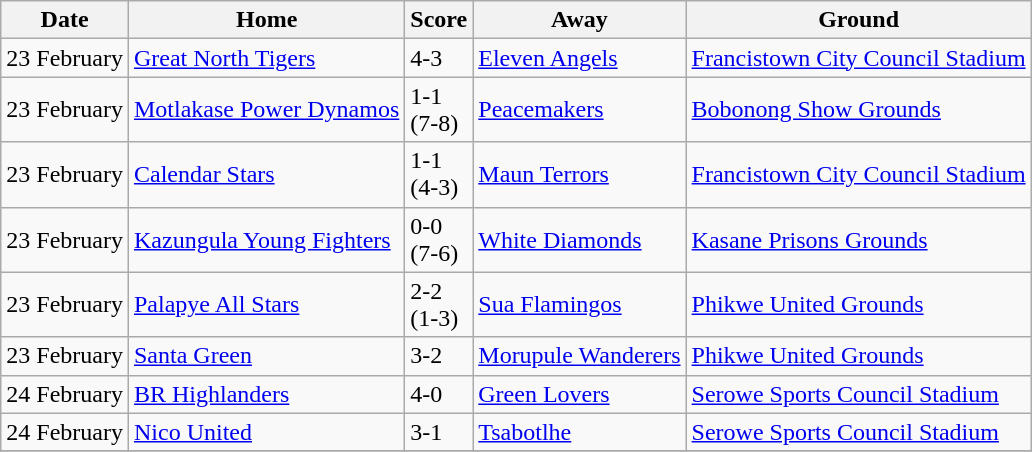<table class="wikitable sortable">
<tr>
<th>Date</th>
<th>Home</th>
<th>Score</th>
<th>Away</th>
<th>Ground</th>
</tr>
<tr>
<td>23 February</td>
<td><a href='#'>Great North Tigers</a></td>
<td>4-3</td>
<td><a href='#'>Eleven Angels</a></td>
<td><a href='#'>Francistown City Council Stadium</a></td>
</tr>
<tr>
<td>23 February</td>
<td><a href='#'>Motlakase Power Dynamos</a></td>
<td>1-1<br>(7-8)</td>
<td><a href='#'>Peacemakers</a></td>
<td><a href='#'>Bobonong Show Grounds</a></td>
</tr>
<tr>
<td>23 February</td>
<td><a href='#'>Calendar Stars</a></td>
<td>1-1<br>(4-3)</td>
<td><a href='#'>Maun Terrors</a></td>
<td><a href='#'>Francistown City Council Stadium</a></td>
</tr>
<tr>
<td>23 February</td>
<td><a href='#'>Kazungula Young Fighters</a></td>
<td>0-0<br>(7-6)</td>
<td><a href='#'>White Diamonds</a></td>
<td><a href='#'>Kasane Prisons Grounds</a></td>
</tr>
<tr>
<td>23 February</td>
<td><a href='#'>Palapye All Stars</a></td>
<td>2-2<br>(1-3)</td>
<td><a href='#'>Sua Flamingos</a></td>
<td><a href='#'>Phikwe United Grounds</a></td>
</tr>
<tr>
<td>23 February</td>
<td><a href='#'>Santa Green</a></td>
<td>3-2</td>
<td><a href='#'>Morupule Wanderers</a></td>
<td><a href='#'>Phikwe United Grounds</a></td>
</tr>
<tr>
<td>24 February</td>
<td><a href='#'>BR Highlanders</a></td>
<td>4-0</td>
<td><a href='#'>Green Lovers</a></td>
<td><a href='#'>Serowe Sports Council Stadium</a></td>
</tr>
<tr>
<td>24 February</td>
<td><a href='#'>Nico United</a></td>
<td>3-1</td>
<td><a href='#'>Tsabotlhe</a></td>
<td><a href='#'>Serowe Sports Council Stadium</a></td>
</tr>
<tr>
</tr>
</table>
